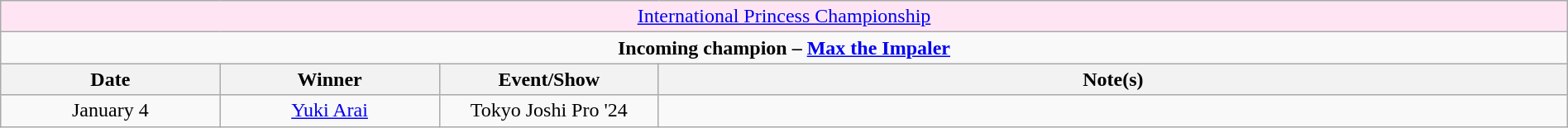<table class="wikitable" style="text-align:center; width:100%;">
<tr style="background:#ffe5f3;">
<td colspan="4" style="text-align: center;"><a href='#'>International Princess Championship</a></td>
</tr>
<tr>
<td colspan="4" style="text-align: center;"><strong>Incoming champion – <a href='#'>Max the Impaler</a></strong></td>
</tr>
<tr>
<th width=14%>Date</th>
<th width=14%>Winner</th>
<th width=14%>Event/Show</th>
<th width=58%>Note(s)</th>
</tr>
<tr>
<td>January 4</td>
<td><a href='#'>Yuki Arai</a></td>
<td>Tokyo Joshi Pro '24</td>
<td></td>
</tr>
</table>
